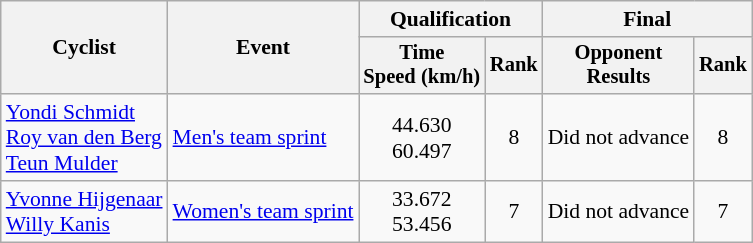<table class="wikitable" style="font-size:90%">
<tr>
<th rowspan=2>Cyclist</th>
<th rowspan=2>Event</th>
<th colspan=2>Qualification</th>
<th colspan=2>Final</th>
</tr>
<tr style="font-size:95%">
<th>Time<br>Speed (km/h)</th>
<th>Rank</th>
<th>Opponent<br>Results</th>
<th>Rank</th>
</tr>
<tr align=center>
<td align=left><a href='#'>Yondi Schmidt</a><br><a href='#'>Roy van den Berg</a><br><a href='#'>Teun Mulder</a></td>
<td align=left><a href='#'>Men's team sprint</a></td>
<td>44.630<br>60.497</td>
<td>8</td>
<td>Did not advance</td>
<td>8</td>
</tr>
<tr align=center>
<td align=left><a href='#'>Yvonne Hijgenaar</a><br><a href='#'>Willy Kanis</a></td>
<td align=left><a href='#'>Women's team sprint</a></td>
<td>33.672<br>53.456</td>
<td>7</td>
<td>Did not advance</td>
<td>7</td>
</tr>
</table>
